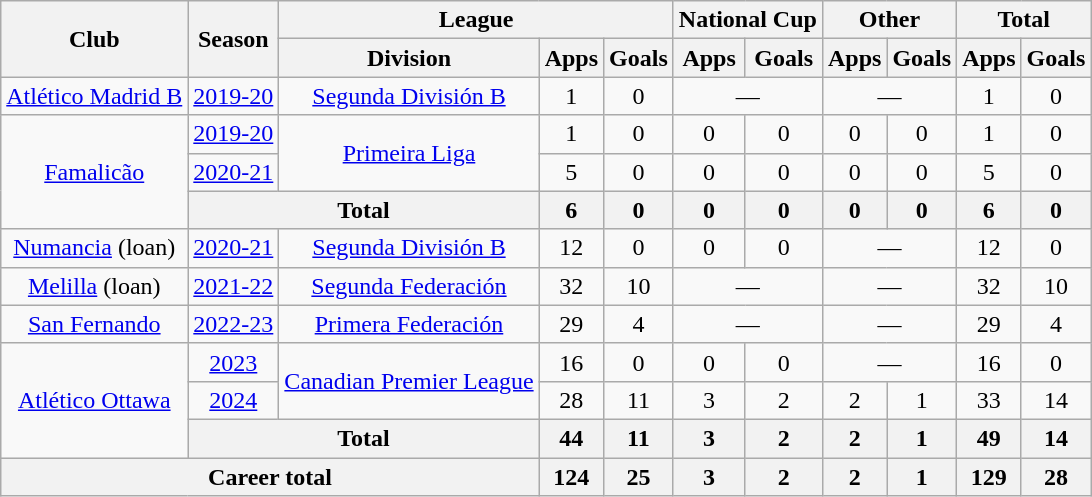<table class="wikitable" style="text-align:center">
<tr>
<th rowspan="2">Club</th>
<th rowspan="2">Season</th>
<th colspan="3">League</th>
<th colspan="2">National Cup</th>
<th colspan="2">Other</th>
<th colspan="2">Total</th>
</tr>
<tr>
<th>Division</th>
<th>Apps</th>
<th>Goals</th>
<th>Apps</th>
<th>Goals</th>
<th>Apps</th>
<th>Goals</th>
<th>Apps</th>
<th>Goals</th>
</tr>
<tr>
<td><a href='#'>Atlético Madrid B</a></td>
<td><a href='#'>2019-20</a></td>
<td><a href='#'>Segunda División B</a></td>
<td>1</td>
<td>0</td>
<td colspan="2">—</td>
<td colspan="2">—</td>
<td>1</td>
<td>0</td>
</tr>
<tr>
<td rowspan="3"><a href='#'>Famalicão</a></td>
<td><a href='#'>2019-20</a></td>
<td rowspan=2><a href='#'>Primeira Liga</a></td>
<td>1</td>
<td>0</td>
<td>0</td>
<td>0</td>
<td>0</td>
<td>0</td>
<td>1</td>
<td>0</td>
</tr>
<tr>
<td><a href='#'>2020-21</a></td>
<td>5</td>
<td>0</td>
<td>0</td>
<td>0</td>
<td>0</td>
<td>0</td>
<td>5</td>
<td>0</td>
</tr>
<tr>
<th colspan="2">Total</th>
<th>6</th>
<th>0</th>
<th>0</th>
<th>0</th>
<th>0</th>
<th>0</th>
<th>6</th>
<th>0</th>
</tr>
<tr>
<td><a href='#'>Numancia</a> (loan)</td>
<td><a href='#'>2020-21</a></td>
<td><a href='#'>Segunda División B</a></td>
<td>12</td>
<td>0</td>
<td>0</td>
<td>0</td>
<td colspan="2">—</td>
<td>12</td>
<td>0</td>
</tr>
<tr>
<td><a href='#'>Melilla</a> (loan)</td>
<td><a href='#'>2021-22</a></td>
<td><a href='#'>Segunda Federación</a></td>
<td>32</td>
<td>10</td>
<td colspan="2">—</td>
<td colspan="2">—</td>
<td>32</td>
<td>10</td>
</tr>
<tr>
<td><a href='#'>San Fernando</a></td>
<td><a href='#'>2022-23</a></td>
<td><a href='#'>Primera Federación</a></td>
<td>29</td>
<td>4</td>
<td colspan="2">—</td>
<td colspan="2">—</td>
<td>29</td>
<td>4</td>
</tr>
<tr>
<td rowspan="3"><a href='#'>Atlético Ottawa</a></td>
<td><a href='#'>2023</a></td>
<td rowspan="2"><a href='#'>Canadian Premier League</a></td>
<td>16</td>
<td>0</td>
<td>0</td>
<td>0</td>
<td colspan="2">—</td>
<td>16</td>
<td>0</td>
</tr>
<tr>
<td><a href='#'>2024</a></td>
<td>28</td>
<td>11</td>
<td>3</td>
<td>2</td>
<td>2</td>
<td>1</td>
<td>33</td>
<td>14</td>
</tr>
<tr>
<th colspan="2">Total</th>
<th>44</th>
<th>11</th>
<th>3</th>
<th>2</th>
<th>2</th>
<th>1</th>
<th>49</th>
<th>14</th>
</tr>
<tr>
<th colspan="3">Career total</th>
<th>124</th>
<th>25</th>
<th>3</th>
<th>2</th>
<th>2</th>
<th>1</th>
<th>129</th>
<th>28</th>
</tr>
</table>
